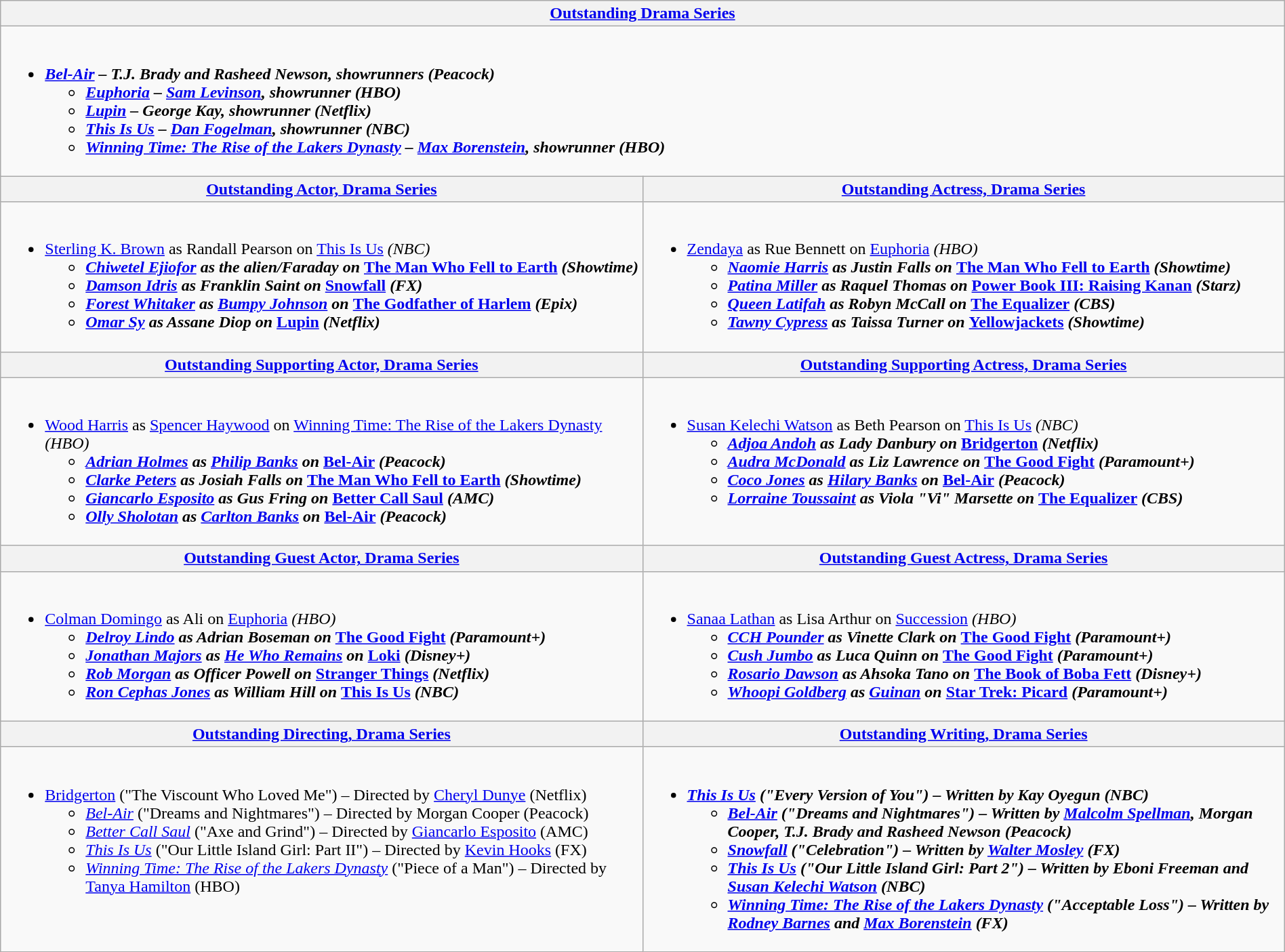<table class=wikitable width="100%">
<tr>
<th width="50%" colspan="2"><a href='#'>Outstanding Drama Series</a></th>
</tr>
<tr>
<td valign="top" colspan="2"><br><ul><li><strong><em><a href='#'>Bel-Air</a><em> – T.J. Brady and Rasheed Newson, showrunners (Peacock)<strong><ul><li></em><a href='#'>Euphoria</a><em> – <a href='#'>Sam Levinson</a>, showrunner (HBO)</li><li></em><a href='#'>Lupin</a><em> – George Kay, showrunner (Netflix)</li><li></em><a href='#'>This Is Us</a><em> – <a href='#'>Dan Fogelman</a>, showrunner (NBC)</li><li></em><a href='#'>Winning Time: The Rise of the Lakers Dynasty</a><em> – <a href='#'>Max Borenstein</a>, showrunner (HBO)</li></ul></li></ul></td>
</tr>
<tr>
<th width="50%"><a href='#'>Outstanding Actor, Drama Series</a></th>
<th width="50%"><a href='#'>Outstanding Actress, Drama Series</a></th>
</tr>
<tr>
<td valign="top"><br><ul><li></strong><a href='#'>Sterling K. Brown</a> as Randall Pearson on </em><a href='#'>This Is Us</a><em> (NBC)<strong><ul><li><a href='#'>Chiwetel Ejiofor</a> as the alien/Faraday on </em><a href='#'>The Man Who Fell to Earth</a><em> (Showtime)</li><li><a href='#'>Damson Idris</a> as Franklin Saint on </em><a href='#'>Snowfall</a><em> (FX)</li><li><a href='#'>Forest Whitaker</a> as <a href='#'>Bumpy Johnson</a> on </em><a href='#'>The Godfather of Harlem</a><em> (Epix)</li><li><a href='#'>Omar Sy</a> as Assane Diop on </em><a href='#'>Lupin</a><em> (Netflix)</li></ul></li></ul></td>
<td valign="top"><br><ul><li></strong><a href='#'>Zendaya</a> as Rue Bennett on </em><a href='#'>Euphoria</a><em> (HBO)<strong><ul><li><a href='#'>Naomie Harris</a> as Justin Falls on </em><a href='#'>The Man Who Fell to Earth</a><em> (Showtime)</li><li><a href='#'>Patina Miller</a> as Raquel Thomas on </em><a href='#'>Power Book III: Raising Kanan</a><em> (Starz)</li><li><a href='#'>Queen Latifah</a> as Robyn McCall on </em><a href='#'>The Equalizer</a><em> (CBS)</li><li><a href='#'>Tawny Cypress</a> as Taissa Turner on </em><a href='#'>Yellowjackets</a><em> (Showtime)</li></ul></li></ul></td>
</tr>
<tr>
<th width="50%"><a href='#'>Outstanding Supporting Actor, Drama Series</a></th>
<th width="50%"><a href='#'>Outstanding Supporting Actress, Drama Series</a></th>
</tr>
<tr>
<td valign="top"><br><ul><li></strong><a href='#'>Wood Harris</a> as <a href='#'>Spencer Haywood</a> on </em><a href='#'>Winning Time: The Rise of the Lakers Dynasty</a><em> (HBO)<strong><ul><li><a href='#'>Adrian Holmes</a> as <a href='#'>Philip Banks</a> on </em><a href='#'>Bel-Air</a><em> (Peacock)</li><li><a href='#'>Clarke Peters</a> as Josiah Falls on </em><a href='#'>The Man Who Fell to Earth</a><em> (Showtime)</li><li><a href='#'>Giancarlo Esposito</a> as Gus Fring on </em><a href='#'>Better Call Saul</a><em> (AMC)</li><li><a href='#'>Olly Sholotan</a> as <a href='#'>Carlton Banks</a>  on </em><a href='#'>Bel-Air</a><em> (Peacock)</li></ul></li></ul></td>
<td valign="top"><br><ul><li></strong><a href='#'>Susan Kelechi Watson</a> as Beth Pearson on </em><a href='#'>This Is Us</a><em> (NBC)<strong><ul><li><a href='#'>Adjoa Andoh</a> as Lady Danbury on </em><a href='#'>Bridgerton</a><em> (Netflix)</li><li><a href='#'>Audra McDonald</a> as Liz Lawrence on </em><a href='#'>The Good Fight</a><em> (Paramount+)</li><li><a href='#'>Coco Jones</a> as <a href='#'>Hilary Banks</a> on </em><a href='#'>Bel-Air</a><em> (Peacock)</li><li><a href='#'>Lorraine Toussaint</a> as Viola "Vi" Marsette on </em><a href='#'>The Equalizer</a><em> (CBS)</li></ul></li></ul></td>
</tr>
<tr>
<th width="50%"><a href='#'>Outstanding Guest Actor, Drama Series</a></th>
<th width="50%"><a href='#'>Outstanding Guest Actress, Drama Series</a></th>
</tr>
<tr>
<td valign="top"><br><ul><li></strong><a href='#'>Colman Domingo</a> as Ali on </em><a href='#'>Euphoria</a><em> (HBO)<strong><ul><li><a href='#'>Delroy Lindo</a> as Adrian Boseman on </em><a href='#'>The Good Fight</a><em> (Paramount+)</li><li><a href='#'>Jonathan Majors</a> as <a href='#'>He Who Remains</a> on </em><a href='#'>Loki</a><em> (Disney+)</li><li><a href='#'>Rob Morgan</a> as Officer Powell on </em><a href='#'>Stranger Things</a><em> (Netflix)</li><li><a href='#'>Ron Cephas Jones</a> as William Hill on </em><a href='#'>This Is Us</a><em> (NBC)</li></ul></li></ul></td>
<td valign="top"><br><ul><li></strong><a href='#'>Sanaa Lathan</a> as Lisa Arthur on </em><a href='#'>Succession</a><em> (HBO)<strong><ul><li><a href='#'>CCH Pounder</a> as Vinette Clark on </em><a href='#'>The Good Fight</a><em> (Paramount+)</li><li><a href='#'>Cush Jumbo</a>  as Luca Quinn on </em><a href='#'>The Good Fight</a><em> (Paramount+)</li><li><a href='#'>Rosario Dawson</a>  as Ahsoka Tano on </em><a href='#'>The Book of Boba Fett</a><em> (Disney+)</li><li><a href='#'>Whoopi Goldberg</a> as <a href='#'>Guinan</a> on </em><a href='#'>Star Trek: Picard</a><em> (Paramount+)</li></ul></li></ul></td>
</tr>
<tr>
<th width="50%"><a href='#'>Outstanding Directing, Drama Series</a></th>
<th width="50%"><a href='#'>Outstanding Writing, Drama Series</a></th>
</tr>
<tr>
<td valign="top"><br><ul><li></em></strong><a href='#'>Bridgerton</a></em> ("The Viscount Who Loved Me") – Directed by <a href='#'>Cheryl Dunye</a> (Netflix)</strong><ul><li><em><a href='#'>Bel-Air</a></em> ("Dreams and Nightmares") – Directed by Morgan Cooper (Peacock)</li><li><em><a href='#'>Better Call Saul</a></em> ("Axe and Grind") – Directed by <a href='#'>Giancarlo Esposito</a> (AMC)</li><li><em><a href='#'>This Is Us</a></em> ("Our Little Island Girl: Part II") – Directed by <a href='#'>Kevin Hooks</a> (FX)</li><li><em><a href='#'>Winning Time: The Rise of the Lakers Dynasty</a></em> ("Piece of a Man") – Directed by <a href='#'>Tanya Hamilton</a> (HBO)</li></ul></li></ul></td>
<td valign="top"><br><ul><li><strong><em><a href='#'>This Is Us</a><em> ("Every Version of You") – Written by Kay Oyegun (NBC)<strong><ul><li></em><a href='#'>Bel-Air</a><em> ("Dreams and Nightmares") – Written by <a href='#'>Malcolm Spellman</a>, Morgan Cooper, T.J. Brady and Rasheed Newson (Peacock)</li><li></em><a href='#'>Snowfall</a><em> ("Celebration") – Written by <a href='#'>Walter Mosley</a> (FX)</li><li></em><a href='#'>This Is Us</a><em> ("Our Little Island Girl: Part 2") – Written by Eboni Freeman and <a href='#'>Susan Kelechi Watson</a> (NBC)</li><li></em><a href='#'>Winning Time: The Rise of the Lakers Dynasty</a><em> ("Acceptable Loss") – Written by <a href='#'>Rodney Barnes</a> and <a href='#'>Max Borenstein</a> (FX)</li></ul></li></ul></td>
</tr>
</table>
